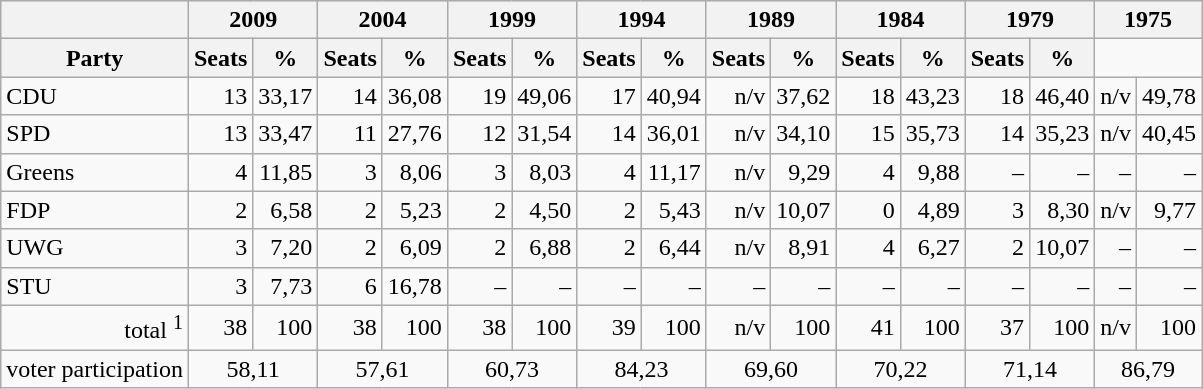<table class="wikitable">
<tr style="background:#efefef;">
<th></th>
<th colspan="2">2009</th>
<th colspan="2">2004</th>
<th colspan="2">1999</th>
<th colspan="2">1994</th>
<th colspan="2">1989</th>
<th colspan="2">1984</th>
<th colspan="2">1979</th>
<th colspan="2">1975</th>
</tr>
<tr style="background:#efefef;">
<th>Party</th>
<th>Seats</th>
<th>%</th>
<th>Seats</th>
<th>%</th>
<th>Seats</th>
<th>%</th>
<th>Seats</th>
<th>%</th>
<th>Seats</th>
<th>%</th>
<th>Seats</th>
<th>%</th>
<th>Seats</th>
<th>%</th>
</tr>
<tr align="right">
<td align="left">CDU</td>
<td>13</td>
<td>33,17</td>
<td>14</td>
<td>36,08</td>
<td>19</td>
<td>49,06</td>
<td>17</td>
<td>40,94</td>
<td>n/v</td>
<td>37,62</td>
<td>18</td>
<td>43,23</td>
<td>18</td>
<td>46,40</td>
<td>n/v</td>
<td>49,78</td>
</tr>
<tr align="right">
<td align="left">SPD</td>
<td>13</td>
<td>33,47</td>
<td>11</td>
<td>27,76</td>
<td>12</td>
<td>31,54</td>
<td>14</td>
<td>36,01</td>
<td>n/v</td>
<td>34,10</td>
<td>15</td>
<td>35,73</td>
<td>14</td>
<td>35,23</td>
<td>n/v</td>
<td>40,45</td>
</tr>
<tr align="right">
<td align="left">Greens</td>
<td>4</td>
<td>11,85</td>
<td>3</td>
<td>8,06</td>
<td>3</td>
<td>8,03</td>
<td>4</td>
<td>11,17</td>
<td>n/v</td>
<td>9,29</td>
<td>4</td>
<td>9,88</td>
<td>–</td>
<td>–</td>
<td>–</td>
<td>–</td>
</tr>
<tr align="right">
<td align="left">FDP</td>
<td>2</td>
<td>6,58</td>
<td>2</td>
<td>5,23</td>
<td>2</td>
<td>4,50</td>
<td>2</td>
<td>5,43</td>
<td>n/v</td>
<td>10,07</td>
<td>0</td>
<td>4,89</td>
<td>3</td>
<td>8,30</td>
<td>n/v</td>
<td>9,77</td>
</tr>
<tr align="right">
<td align="left">UWG</td>
<td>3</td>
<td>7,20</td>
<td>2</td>
<td>6,09</td>
<td>2</td>
<td>6,88</td>
<td>2</td>
<td>6,44</td>
<td>n/v</td>
<td>8,91</td>
<td>4</td>
<td>6,27</td>
<td>2</td>
<td>10,07</td>
<td>–</td>
<td>–</td>
</tr>
<tr align="right">
<td align="left">STU</td>
<td>3</td>
<td>7,73</td>
<td>6</td>
<td>16,78</td>
<td>–</td>
<td>–</td>
<td>–</td>
<td>–</td>
<td>–</td>
<td>–</td>
<td>–</td>
<td>–</td>
<td>–</td>
<td>–</td>
<td>–</td>
<td>–</td>
</tr>
<tr -- align="right">
<td>total <sup>1</sup></td>
<td>38</td>
<td>100</td>
<td>38</td>
<td>100</td>
<td>38</td>
<td>100</td>
<td>39</td>
<td>100</td>
<td>n/v</td>
<td>100</td>
<td>41</td>
<td>100</td>
<td>37</td>
<td>100</td>
<td>n/v</td>
<td>100</td>
</tr>
<tr -- align="center">
<td "align="left">voter participation</td>
<td colspan="2">58,11</td>
<td colspan="2">57,61</td>
<td colspan="2">60,73</td>
<td colspan="2">84,23</td>
<td colspan="2">69,60</td>
<td colspan="2">70,22</td>
<td colspan="2">71,14</td>
<td colspan="2">86,79</td>
</tr>
</table>
